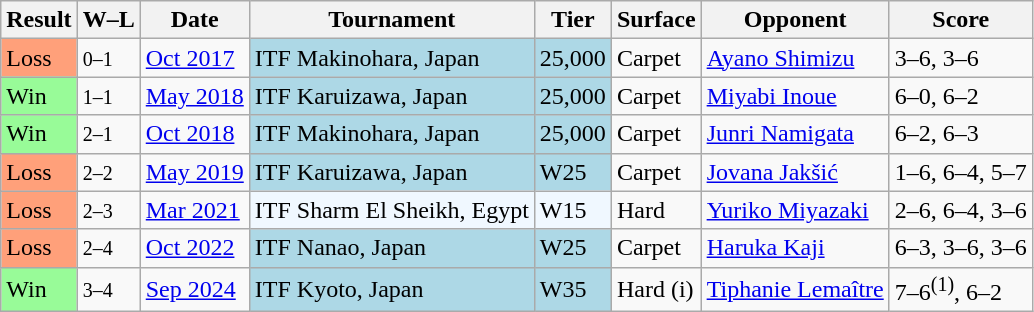<table class="sortable wikitable">
<tr>
<th>Result</th>
<th class="unsortable">W–L</th>
<th>Date</th>
<th>Tournament</th>
<th>Tier</th>
<th>Surface</th>
<th>Opponent</th>
<th class="unsortable">Score</th>
</tr>
<tr>
<td style="background:#ffa07a;">Loss</td>
<td><small>0–1</small></td>
<td><a href='#'>Oct 2017</a></td>
<td style="background:lightblue;">ITF Makinohara, Japan</td>
<td style="background:lightblue;">25,000</td>
<td>Carpet</td>
<td> <a href='#'>Ayano Shimizu</a></td>
<td>3–6, 3–6</td>
</tr>
<tr>
<td style="background:#98fb98;">Win</td>
<td><small>1–1</small></td>
<td><a href='#'>May 2018</a></td>
<td style="background:lightblue;">ITF Karuizawa, Japan</td>
<td style="background:lightblue;">25,000</td>
<td>Carpet</td>
<td> <a href='#'>Miyabi Inoue</a></td>
<td>6–0, 6–2</td>
</tr>
<tr>
<td style="background:#98fb98;">Win</td>
<td><small>2–1</small></td>
<td><a href='#'>Oct 2018</a></td>
<td style="background:lightblue;">ITF Makinohara, Japan</td>
<td style="background:lightblue;">25,000</td>
<td>Carpet</td>
<td> <a href='#'>Junri Namigata</a></td>
<td>6–2, 6–3</td>
</tr>
<tr>
<td style="background:#ffa07a;">Loss</td>
<td><small>2–2</small></td>
<td><a href='#'>May 2019</a></td>
<td style="background:lightblue;">ITF Karuizawa, Japan</td>
<td style="background:lightblue;">W25</td>
<td>Carpet</td>
<td> <a href='#'>Jovana Jakšić</a></td>
<td>1–6, 6–4, 5–7</td>
</tr>
<tr>
<td style="background:#ffa07a;">Loss</td>
<td><small>2–3</small></td>
<td><a href='#'>Mar 2021</a></td>
<td style="background:#f0f8ff;">ITF Sharm El Sheikh, Egypt</td>
<td style="background:#f0f8ff;">W15</td>
<td>Hard</td>
<td> <a href='#'>Yuriko Miyazaki</a></td>
<td>2–6, 6–4, 3–6</td>
</tr>
<tr>
<td style="background:#ffa07a;">Loss</td>
<td><small>2–4</small></td>
<td><a href='#'>Oct 2022</a></td>
<td style="background:lightblue;">ITF Nanao, Japan</td>
<td style="background:lightblue;">W25</td>
<td>Carpet</td>
<td> <a href='#'>Haruka Kaji</a></td>
<td>6–3, 3–6, 3–6</td>
</tr>
<tr>
<td style="background:#98fb98;">Win</td>
<td><small>3–4</small></td>
<td><a href='#'>Sep 2024</a></td>
<td style="background:lightblue;">ITF Kyoto, Japan</td>
<td style="background:lightblue;">W35</td>
<td>Hard (i)</td>
<td> <a href='#'>Tiphanie Lemaître</a></td>
<td>7–6<sup>(1)</sup>, 6–2</td>
</tr>
</table>
